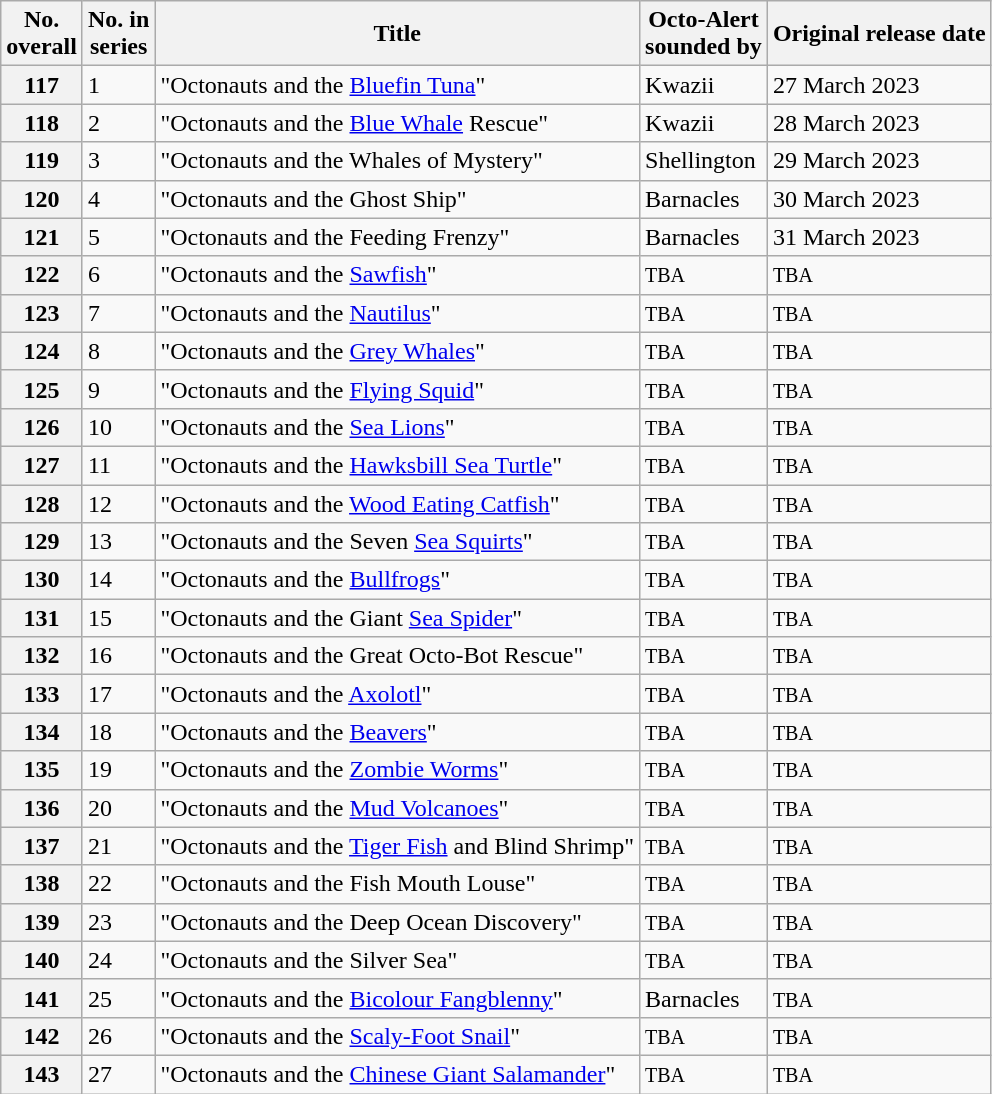<table class="wikitable">
<tr>
<th><abbr>No.</abbr><br>overall</th>
<th><abbr>No.</abbr> in<br>series</th>
<th>Title</th>
<th>Octo-Alert<br>sounded by</th>
<th>Original release date</th>
</tr>
<tr>
<th rowspan="1">117</th>
<td>1</td>
<td rowspan="1">"Octonauts and the <a href='#'>Bluefin Tuna</a>"</td>
<td>Kwazii</td>
<td>27 March 2023</td>
</tr>
<tr>
<th rowspan="1">118</th>
<td>2</td>
<td rowspan="1">"Octonauts and the <a href='#'>Blue Whale</a> Rescue"</td>
<td>Kwazii</td>
<td>28 March 2023</td>
</tr>
<tr>
<th rowspan="1">119</th>
<td>3</td>
<td rowspan="1">"Octonauts and the Whales of Mystery"</td>
<td>Shellington</td>
<td>29 March 2023</td>
</tr>
<tr>
<th rowspan="1">120</th>
<td>4</td>
<td rowspan="1">"Octonauts and the Ghost Ship"</td>
<td>Barnacles</td>
<td>30 March 2023</td>
</tr>
<tr>
<th rowspan="1">121</th>
<td>5</td>
<td rowspan="1">"Octonauts and the Feeding Frenzy"</td>
<td>Barnacles</td>
<td>31 March 2023</td>
</tr>
<tr>
<th rowspan="1">122</th>
<td>6</td>
<td rowspan="1">"Octonauts and the <a href='#'>Sawfish</a>"</td>
<td><small>TBA</small></td>
<td><small>TBA</small></td>
</tr>
<tr>
<th rowspan="1">123</th>
<td>7</td>
<td rowspan="1">"Octonauts and the <a href='#'>Nautilus</a>"</td>
<td><small>TBA</small></td>
<td><small>TBA</small></td>
</tr>
<tr>
<th rowspan="1">124</th>
<td>8</td>
<td rowspan="1">"Octonauts and the <a href='#'>Grey Whales</a>"</td>
<td><small>TBA</small></td>
<td><small>TBA</small></td>
</tr>
<tr>
<th rowspan="1">125</th>
<td>9</td>
<td rowspan="1">"Octonauts and the <a href='#'>Flying Squid</a>"</td>
<td><small>TBA</small></td>
<td><small>TBA</small></td>
</tr>
<tr>
<th rowspan="1">126</th>
<td>10</td>
<td rowspan="1">"Octonauts and the <a href='#'>Sea Lions</a>"</td>
<td><small>TBA</small></td>
<td><small>TBA</small></td>
</tr>
<tr>
<th rowspan="1">127</th>
<td>11</td>
<td rowspan="1">"Octonauts and the <a href='#'>Hawksbill Sea Turtle</a>"</td>
<td><small>TBA</small></td>
<td><small>TBA</small></td>
</tr>
<tr>
<th rowspan="1">128</th>
<td>12</td>
<td rowspan="1">"Octonauts and the <a href='#'>Wood Eating Catfish</a>"</td>
<td><small>TBA</small></td>
<td><small>TBA</small></td>
</tr>
<tr>
<th rowspan="1">129</th>
<td>13</td>
<td rowspan="1">"Octonauts and the Seven <a href='#'>Sea Squirts</a>"</td>
<td><small>TBA</small></td>
<td><small>TBA</small></td>
</tr>
<tr>
<th rowspan="1">130</th>
<td>14</td>
<td rowspan="1">"Octonauts and the <a href='#'>Bullfrogs</a>"</td>
<td><small>TBA</small></td>
<td><small>TBA</small></td>
</tr>
<tr>
<th rowspan="1">131</th>
<td>15</td>
<td rowspan="1">"Octonauts and the Giant <a href='#'>Sea Spider</a>"</td>
<td><small>TBA</small></td>
<td><small>TBA</small></td>
</tr>
<tr>
<th rowspan="1">132</th>
<td>16</td>
<td rowspan="1">"Octonauts and the Great Octo-Bot Rescue"</td>
<td><small>TBA</small></td>
<td><small>TBA</small></td>
</tr>
<tr>
<th rowspan="1">133</th>
<td>17</td>
<td rowspan="1">"Octonauts and the <a href='#'>Axolotl</a>"</td>
<td><small>TBA</small></td>
<td><small>TBA</small></td>
</tr>
<tr>
<th rowspan="1">134</th>
<td>18</td>
<td rowspan="1">"Octonauts and the <a href='#'>Beavers</a>"</td>
<td><small>TBA</small></td>
<td><small>TBA</small></td>
</tr>
<tr>
<th rowspan="1">135</th>
<td>19</td>
<td rowspan="1">"Octonauts and the <a href='#'>Zombie Worms</a>"</td>
<td><small>TBA</small></td>
<td><small>TBA</small></td>
</tr>
<tr>
<th rowspan="1">136</th>
<td>20</td>
<td rowspan="1">"Octonauts and the <a href='#'>Mud Volcanoes</a>"</td>
<td><small>TBA</small></td>
<td><small>TBA</small></td>
</tr>
<tr>
<th rowspan="1">137</th>
<td>21</td>
<td rowspan="1">"Octonauts and the <a href='#'>Tiger Fish</a> and Blind Shrimp"</td>
<td><small>TBA</small></td>
<td><small>TBA</small></td>
</tr>
<tr>
<th rowspan="1">138</th>
<td>22</td>
<td rowspan="1">"Octonauts and the Fish Mouth Louse"</td>
<td><small>TBA</small></td>
<td><small>TBA</small></td>
</tr>
<tr>
<th rowspan="1">139</th>
<td>23</td>
<td rowspan="1">"Octonauts and the Deep Ocean Discovery"</td>
<td><small>TBA</small></td>
<td><small>TBA</small></td>
</tr>
<tr>
<th rowspan="1">140</th>
<td>24</td>
<td rowspan="1">"Octonauts and the Silver Sea"</td>
<td><small>TBA</small></td>
<td><small>TBA</small></td>
</tr>
<tr>
<th rowspan="1">141</th>
<td>25</td>
<td rowspan="1">"Octonauts and the <a href='#'>Bicolour Fangblenny</a>"</td>
<td>Barnacles</td>
<td><small>TBA</small></td>
</tr>
<tr>
<th rowspan="1">142</th>
<td>26</td>
<td rowspan="1">"Octonauts and the <a href='#'>Scaly-Foot Snail</a>"</td>
<td><small>TBA</small></td>
<td><small>TBA</small></td>
</tr>
<tr>
<th rowspan="1">143</th>
<td>27</td>
<td rowspan="1">"Octonauts and the <a href='#'>Chinese Giant Salamander</a>"</td>
<td><small>TBA</small></td>
<td><small>TBA</small></td>
</tr>
</table>
